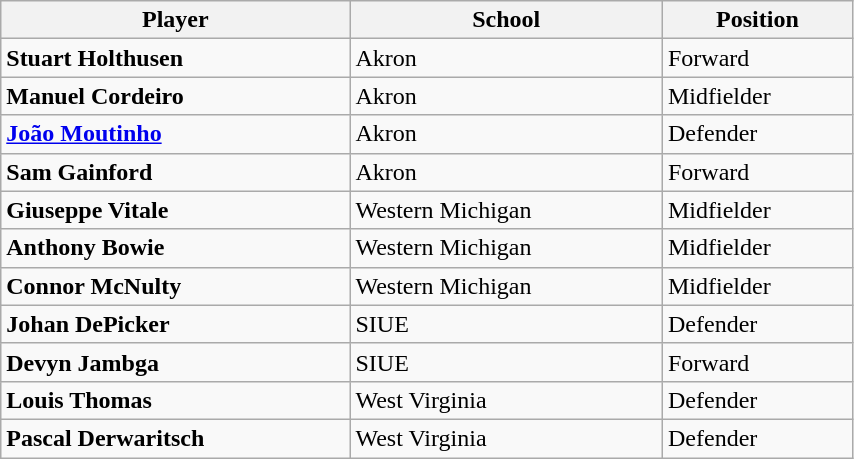<table class="wikitable sortable" style="text-align: left; width:45%">
<tr>
<th>Player</th>
<th>School</th>
<th>Position</th>
</tr>
<tr>
<td><strong>Stuart Holthusen </strong></td>
<td>Akron</td>
<td>Forward</td>
</tr>
<tr>
<td><strong>Manuel Cordeiro </strong></td>
<td>Akron</td>
<td>Midfielder</td>
</tr>
<tr>
<td><strong><a href='#'>João Moutinho</a></strong></td>
<td>Akron</td>
<td>Defender</td>
</tr>
<tr>
<td><strong>Sam Gainford</strong></td>
<td>Akron</td>
<td>Forward</td>
</tr>
<tr>
<td><strong>Giuseppe Vitale </strong></td>
<td>Western Michigan</td>
<td>Midfielder</td>
</tr>
<tr>
<td><strong>Anthony Bowie </strong></td>
<td>Western Michigan</td>
<td>Midfielder</td>
</tr>
<tr>
<td><strong>Connor McNulty</strong></td>
<td>Western Michigan</td>
<td>Midfielder</td>
</tr>
<tr>
<td><strong>Johan DePicker</strong></td>
<td>SIUE</td>
<td>Defender</td>
</tr>
<tr>
<td><strong>Devyn Jambga </strong></td>
<td>SIUE</td>
<td>Forward</td>
</tr>
<tr>
<td><strong>Louis Thomas</strong></td>
<td>West Virginia</td>
<td>Defender</td>
</tr>
<tr>
<td><strong>Pascal Derwaritsch </strong></td>
<td>West Virginia</td>
<td>Defender</td>
</tr>
</table>
